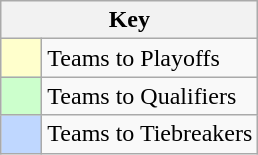<table class="wikitable" style="text-align: center">
<tr>
<th colspan=2>Key</th>
</tr>
<tr>
<td style="background:#ffffcc; width:20px;"></td>
<td align=left>Teams to Playoffs</td>
</tr>
<tr>
<td style="background:#ccffcc; width:20px;"></td>
<td align=left>Teams to Qualifiers</td>
</tr>
<tr>
<td style="background:#BFD7FF; width:20px;"></td>
<td align=left>Teams to Tiebreakers</td>
</tr>
</table>
